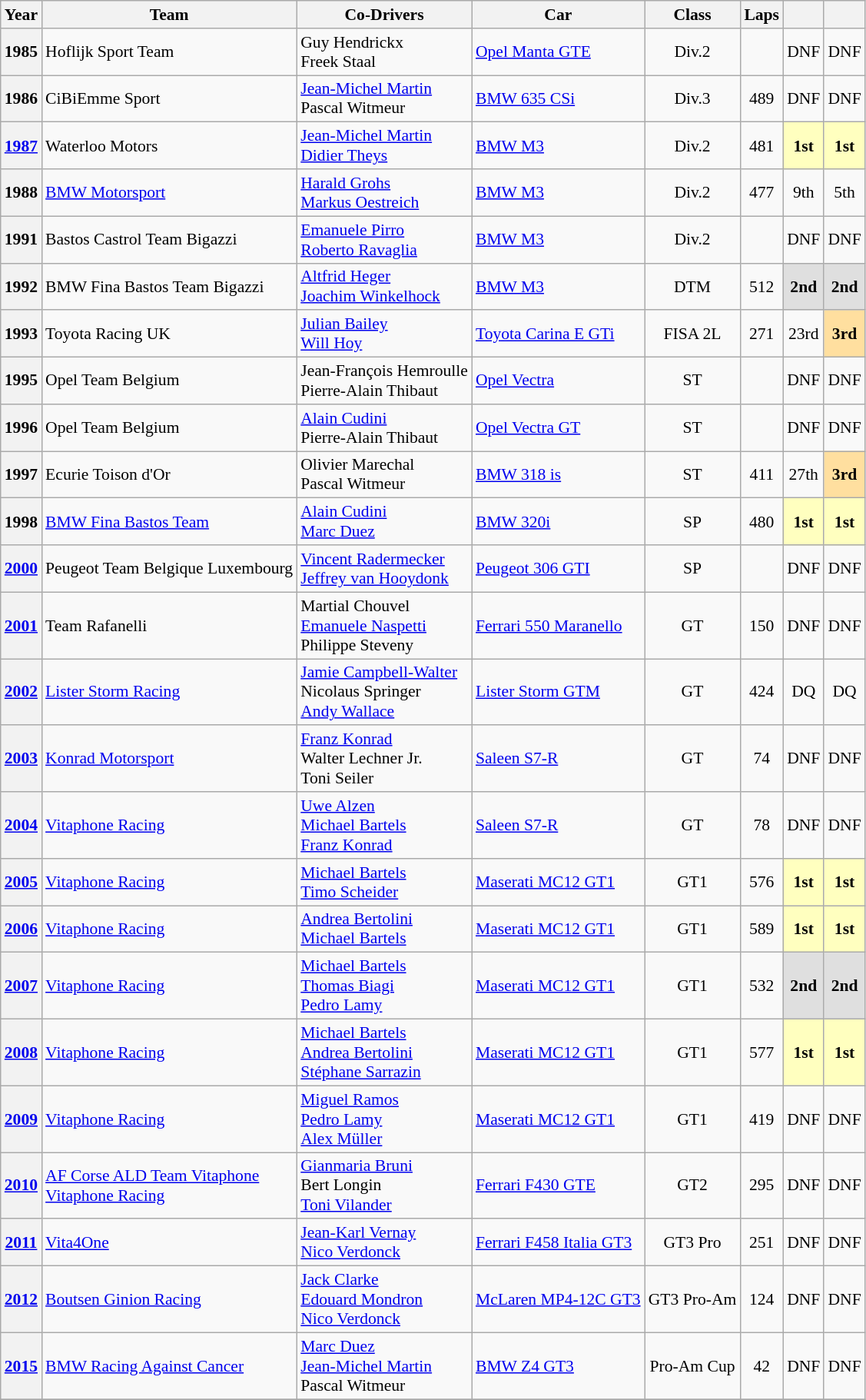<table class="wikitable" style="text-align:center; font-size:90%">
<tr>
<th>Year</th>
<th>Team</th>
<th>Co-Drivers</th>
<th>Car</th>
<th>Class</th>
<th>Laps</th>
<th></th>
<th></th>
</tr>
<tr>
<th>1985</th>
<td align="left"> Hoflijk Sport Team</td>
<td align="left"> Guy Hendrickx<br> Freek Staal<br></td>
<td align="left"><a href='#'>Opel Manta GTE</a></td>
<td>Div.2</td>
<td></td>
<td>DNF</td>
<td>DNF</td>
</tr>
<tr>
<th>1986</th>
<td align="left"> CiBiEmme Sport</td>
<td align="left"> <a href='#'>Jean-Michel Martin</a><br> Pascal Witmeur<br></td>
<td align="left"><a href='#'>BMW 635 CSi</a></td>
<td>Div.3</td>
<td>489</td>
<td>DNF</td>
<td>DNF</td>
</tr>
<tr>
<th><a href='#'>1987</a></th>
<td align="left"> Waterloo Motors</td>
<td align="left"> <a href='#'>Jean-Michel Martin</a><br> <a href='#'>Didier Theys</a><br></td>
<td align="left"><a href='#'>BMW M3</a></td>
<td>Div.2</td>
<td>481</td>
<th style="background:#ffffbf;">1st</th>
<th style="background:#ffffbf;">1st</th>
</tr>
<tr>
<th>1988</th>
<td align="left"> <a href='#'>BMW Motorsport</a></td>
<td align="left"> <a href='#'>Harald Grohs</a><br> <a href='#'>Markus Oestreich</a><br></td>
<td align="left"><a href='#'>BMW M3</a></td>
<td>Div.2</td>
<td>477</td>
<td>9th</td>
<td>5th</td>
</tr>
<tr>
<th>1991</th>
<td align="left"> Bastos Castrol Team Bigazzi</td>
<td align="left"> <a href='#'>Emanuele Pirro</a><br> <a href='#'>Roberto Ravaglia</a><br></td>
<td align="left"><a href='#'>BMW M3</a></td>
<td>Div.2</td>
<td></td>
<td>DNF</td>
<td>DNF</td>
</tr>
<tr>
<th>1992</th>
<td align="left"> BMW Fina Bastos Team Bigazzi</td>
<td align="left"> <a href='#'>Altfrid Heger</a><br> <a href='#'>Joachim Winkelhock</a><br></td>
<td align="left"><a href='#'>BMW M3</a></td>
<td>DTM</td>
<td>512</td>
<th style="background:#DFDFDF;">2nd</th>
<th style="background:#DFDFDF;">2nd</th>
</tr>
<tr>
<th>1993</th>
<td align="left"> Toyota Racing UK</td>
<td align="left"> <a href='#'>Julian Bailey</a><br> <a href='#'>Will Hoy</a><br></td>
<td align="left"><a href='#'>Toyota Carina E GTi</a></td>
<td>FISA 2L</td>
<td>271</td>
<td>23rd</td>
<th style="background:#FFDF9F;">3rd</th>
</tr>
<tr>
<th>1995</th>
<td align="left"> Opel Team Belgium</td>
<td align="left" nowrap> Jean-François Hemroulle<br> Pierre-Alain Thibaut<br></td>
<td align="left"><a href='#'>Opel Vectra</a></td>
<td>ST</td>
<td></td>
<td>DNF</td>
<td>DNF</td>
</tr>
<tr>
<th>1996</th>
<td align="left"> Opel Team Belgium</td>
<td align="left"> <a href='#'>Alain Cudini</a><br> Pierre-Alain Thibaut<br></td>
<td align="left"><a href='#'>Opel Vectra GT</a></td>
<td>ST</td>
<td></td>
<td>DNF</td>
<td>DNF</td>
</tr>
<tr>
<th>1997</th>
<td align="left"> Ecurie Toison d'Or</td>
<td align="left"> Olivier Marechal<br> Pascal Witmeur<br></td>
<td align="left"><a href='#'>BMW 318 is</a></td>
<td>ST</td>
<td>411</td>
<td>27th</td>
<th style="background:#FFDF9F;">3rd</th>
</tr>
<tr>
<th>1998</th>
<td align="left"> <a href='#'>BMW Fina Bastos Team</a></td>
<td align="left"> <a href='#'>Alain Cudini</a><br> <a href='#'>Marc Duez</a><br></td>
<td align="left"><a href='#'>BMW 320i</a></td>
<td>SP</td>
<td>480</td>
<th style="background:#ffffbf;">1st</th>
<th style="background:#ffffbf;">1st</th>
</tr>
<tr>
<th><a href='#'>2000</a></th>
<td align="left" nowrap> Peugeot Team Belgique Luxembourg</td>
<td align="left"> <a href='#'>Vincent Radermecker</a><br> <a href='#'>Jeffrey van Hooydonk</a><br></td>
<td align="left"><a href='#'>Peugeot 306 GTI</a></td>
<td>SP</td>
<td></td>
<td>DNF</td>
<td>DNF</td>
</tr>
<tr>
<th><a href='#'>2001</a></th>
<td align="left"> Team Rafanelli</td>
<td align="left"> Martial Chouvel<br> <a href='#'>Emanuele Naspetti</a><br> Philippe Steveny<br></td>
<td align="left"><a href='#'>Ferrari 550 Maranello</a></td>
<td>GT</td>
<td>150</td>
<td>DNF</td>
<td>DNF</td>
</tr>
<tr>
<th><a href='#'>2002</a></th>
<td align="left"> <a href='#'>Lister Storm Racing</a></td>
<td align="left"> <a href='#'>Jamie Campbell-Walter</a><br> Nicolaus Springer<br> <a href='#'>Andy Wallace</a><br></td>
<td align="left"><a href='#'>Lister Storm GTM</a></td>
<td>GT</td>
<td>424</td>
<td>DQ</td>
<td>DQ</td>
</tr>
<tr>
<th><a href='#'>2003</a></th>
<td align="left"> <a href='#'>Konrad Motorsport</a></td>
<td align="left"> <a href='#'>Franz Konrad</a><br> Walter Lechner Jr.<br> Toni Seiler<br></td>
<td align="left"><a href='#'>Saleen S7-R</a></td>
<td>GT</td>
<td>74</td>
<td>DNF</td>
<td>DNF</td>
</tr>
<tr>
<th><a href='#'>2004</a></th>
<td align="left"> <a href='#'>Vitaphone Racing</a></td>
<td align="left"> <a href='#'>Uwe Alzen</a><br> <a href='#'>Michael Bartels</a><br> <a href='#'>Franz Konrad</a><br></td>
<td align="left"><a href='#'>Saleen S7-R</a></td>
<td>GT</td>
<td>78</td>
<td>DNF</td>
<td>DNF</td>
</tr>
<tr>
<th><a href='#'>2005</a></th>
<td align="left"> <a href='#'>Vitaphone Racing</a></td>
<td align="left"> <a href='#'>Michael Bartels</a><br> <a href='#'>Timo Scheider</a><br></td>
<td align="left"><a href='#'>Maserati MC12 GT1</a></td>
<td>GT1</td>
<td>576</td>
<th style="background:#FFFFBF;">1st</th>
<th style="background:#FFFFBF;">1st</th>
</tr>
<tr>
<th><a href='#'>2006</a></th>
<td align="left"> <a href='#'>Vitaphone Racing</a></td>
<td align="left"> <a href='#'>Andrea Bertolini</a><br> <a href='#'>Michael Bartels</a><br></td>
<td align="left"><a href='#'>Maserati MC12 GT1</a></td>
<td>GT1</td>
<td>589</td>
<th style="background:#FFFFBF;">1st</th>
<th style="background:#FFFFBF;">1st</th>
</tr>
<tr>
<th><a href='#'>2007</a></th>
<td align="left"> <a href='#'>Vitaphone Racing</a></td>
<td align="left"> <a href='#'>Michael Bartels</a><br> <a href='#'>Thomas Biagi</a><br> <a href='#'>Pedro Lamy</a><br></td>
<td align="left"><a href='#'>Maserati MC12 GT1</a></td>
<td>GT1</td>
<td>532</td>
<th style="background:#DFDFDF;">2nd</th>
<th style="background:#DFDFDF;">2nd</th>
</tr>
<tr>
<th><a href='#'>2008</a></th>
<td align="left"> <a href='#'>Vitaphone Racing</a></td>
<td align="left"> <a href='#'>Michael Bartels</a><br> <a href='#'>Andrea Bertolini</a><br> <a href='#'>Stéphane Sarrazin</a><br></td>
<td align="left"><a href='#'>Maserati MC12 GT1</a></td>
<td>GT1</td>
<td>577</td>
<th style="background:#FFFFBF;">1st</th>
<th style="background:#FFFFBF;">1st</th>
</tr>
<tr>
<th><a href='#'>2009</a></th>
<td align="left"> <a href='#'>Vitaphone Racing</a></td>
<td align="left"> <a href='#'>Miguel Ramos</a><br> <a href='#'>Pedro Lamy</a><br> <a href='#'>Alex Müller</a><br></td>
<td align="left"><a href='#'>Maserati MC12 GT1</a></td>
<td>GT1</td>
<td>419</td>
<td>DNF</td>
<td>DNF</td>
</tr>
<tr>
<th><a href='#'>2010</a></th>
<td align="left"> <a href='#'>AF Corse ALD Team Vitaphone</a><br> <a href='#'>Vitaphone Racing</a></td>
<td align="left"> <a href='#'>Gianmaria Bruni</a><br> Bert Longin<br> <a href='#'>Toni Vilander</a><br></td>
<td align="left"><a href='#'>Ferrari F430 GTE</a></td>
<td>GT2</td>
<td>295</td>
<td>DNF</td>
<td>DNF</td>
</tr>
<tr>
<th><a href='#'>2011</a></th>
<td align="left"> <a href='#'>Vita4One</a></td>
<td align="left"> <a href='#'>Jean-Karl Vernay</a><br> <a href='#'>Nico Verdonck</a><br></td>
<td align="left"><a href='#'>Ferrari F458 Italia GT3</a></td>
<td>GT3 Pro</td>
<td>251</td>
<td>DNF</td>
<td>DNF</td>
</tr>
<tr>
<th><a href='#'>2012</a></th>
<td align="left"> <a href='#'>Boutsen Ginion Racing</a></td>
<td align="left"> <a href='#'>Jack Clarke</a><br> <a href='#'>Edouard Mondron</a><br> <a href='#'>Nico Verdonck</a><br></td>
<td align="left" nowrap><a href='#'>McLaren MP4-12C GT3</a></td>
<td>GT3 Pro-Am</td>
<td>124</td>
<td>DNF</td>
<td>DNF</td>
</tr>
<tr>
<th><a href='#'>2015</a></th>
<td align="left"> <a href='#'>BMW Racing Against Cancer</a></td>
<td align="left"> <a href='#'>Marc Duez</a><br> <a href='#'>Jean-Michel Martin</a><br> Pascal Witmeur</td>
<td align="left"><a href='#'>BMW Z4 GT3</a></td>
<td>Pro-Am Cup</td>
<td>42</td>
<td>DNF</td>
<td>DNF</td>
</tr>
<tr>
</tr>
</table>
